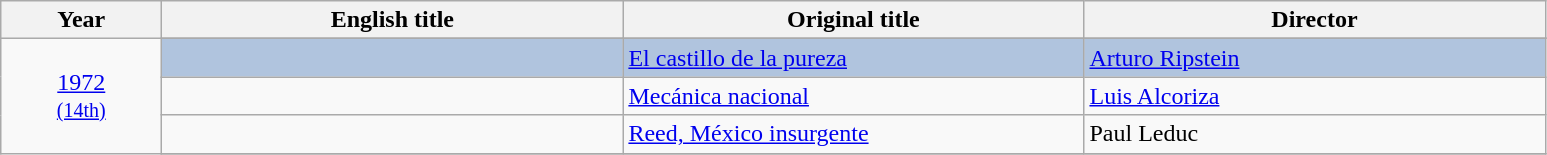<table class="wikitable">
<tr>
<th width="100"><strong>Year</strong></th>
<th width="300"><strong>English title</strong></th>
<th width="300"><strong>Original title</strong></th>
<th width="300"><strong>Director</strong></th>
</tr>
<tr>
<td rowspan="6" style="text-align:center;"><a href='#'>1972</a><br><small><a href='#'>(14th)</a></small></td>
</tr>
<tr style="background:#B0C4DE;">
<td></td>
<td><a href='#'>El castillo de la pureza</a></td>
<td><a href='#'>Arturo Ripstein</a></td>
</tr>
<tr>
<td></td>
<td><a href='#'>Mecánica nacional</a></td>
<td><a href='#'>Luis Alcoriza</a></td>
</tr>
<tr>
<td></td>
<td><a href='#'>Reed, México insurgente</a></td>
<td>Paul Leduc</td>
</tr>
<tr>
</tr>
</table>
